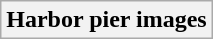<table class="wikitable unsortable">
<tr>
<th style="background:light gray; color:black">Harbor pier images<br></th>
</tr>
</table>
